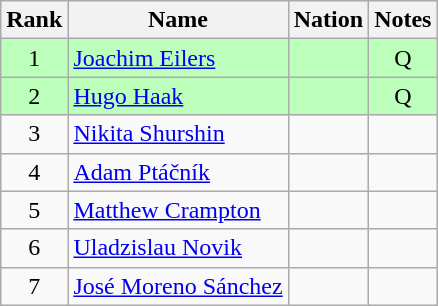<table class="wikitable sortable" style="text-align:center">
<tr>
<th>Rank</th>
<th>Name</th>
<th>Nation</th>
<th>Notes</th>
</tr>
<tr bgcolor=bbffbb>
<td>1</td>
<td align=left><a href='#'>Joachim Eilers</a></td>
<td align=left></td>
<td>Q</td>
</tr>
<tr bgcolor=bbffbb>
<td>2</td>
<td align=left><a href='#'>Hugo Haak</a></td>
<td align=left></td>
<td>Q</td>
</tr>
<tr>
<td>3</td>
<td align=left><a href='#'>Nikita Shurshin</a></td>
<td align=left></td>
<td></td>
</tr>
<tr>
<td>4</td>
<td align=left><a href='#'>Adam Ptáčník</a></td>
<td align=left></td>
<td></td>
</tr>
<tr>
<td>5</td>
<td align=left><a href='#'>Matthew Crampton</a></td>
<td align=left></td>
<td></td>
</tr>
<tr>
<td>6</td>
<td align=left><a href='#'>Uladzislau Novik</a></td>
<td align=left></td>
<td></td>
</tr>
<tr>
<td>7</td>
<td align=left><a href='#'>José Moreno Sánchez</a></td>
<td align=left></td>
<td></td>
</tr>
</table>
